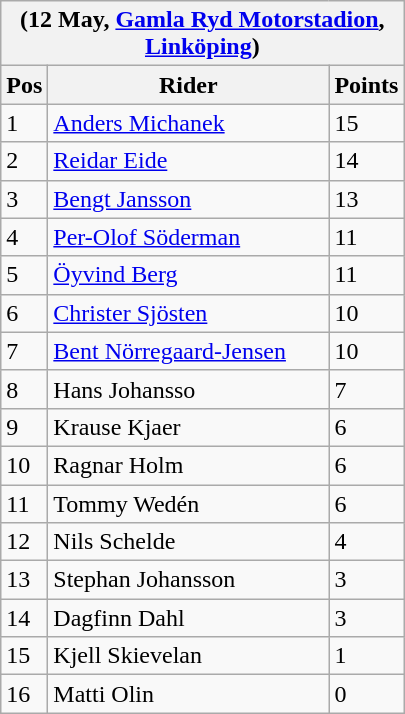<table class="wikitable">
<tr>
<th colspan="6">(12 May, <a href='#'>Gamla Ryd Motorstadion</a>, <a href='#'>Linköping</a>)</th>
</tr>
<tr>
<th width=20>Pos</th>
<th width=180>Rider</th>
<th width=40>Points</th>
</tr>
<tr>
<td>1</td>
<td style="text-align:left;"> <a href='#'>Anders Michanek</a></td>
<td>15</td>
</tr>
<tr>
<td>2</td>
<td style="text-align:left;"> <a href='#'>Reidar Eide</a></td>
<td>14</td>
</tr>
<tr>
<td>3</td>
<td style="text-align:left;"> <a href='#'>Bengt Jansson</a></td>
<td>13</td>
</tr>
<tr>
<td>4</td>
<td style="text-align:left;"> <a href='#'>Per-Olof Söderman</a></td>
<td>11</td>
</tr>
<tr>
<td>5</td>
<td style="text-align:left;"> <a href='#'>Öyvind Berg</a></td>
<td>11</td>
</tr>
<tr>
<td>6</td>
<td style="text-align:left;"> <a href='#'>Christer Sjösten</a></td>
<td>10</td>
</tr>
<tr>
<td>7</td>
<td style="text-align:left;"> <a href='#'>Bent Nörregaard-Jensen</a></td>
<td>10</td>
</tr>
<tr>
<td>8</td>
<td style="text-align:left;"> Hans Johansso</td>
<td>7</td>
</tr>
<tr>
<td>9</td>
<td style="text-align:left;"> Krause Kjaer</td>
<td>6</td>
</tr>
<tr>
<td>10</td>
<td style="text-align:left;"> Ragnar Holm</td>
<td>6</td>
</tr>
<tr>
<td>11</td>
<td style="text-align:left;"> Tommy Wedén</td>
<td>6</td>
</tr>
<tr>
<td>12</td>
<td style="text-align:left;"> Nils Schelde</td>
<td>4</td>
</tr>
<tr>
<td>13</td>
<td style="text-align:left;"> Stephan Johansson</td>
<td>3</td>
</tr>
<tr>
<td>14</td>
<td style="text-align:left;"> Dagfinn Dahl</td>
<td>3</td>
</tr>
<tr>
<td>15</td>
<td style="text-align:left;">  Kjell Skievelan</td>
<td>1</td>
</tr>
<tr>
<td>16</td>
<td style="text-align:left;"> Matti Olin</td>
<td>0</td>
</tr>
</table>
